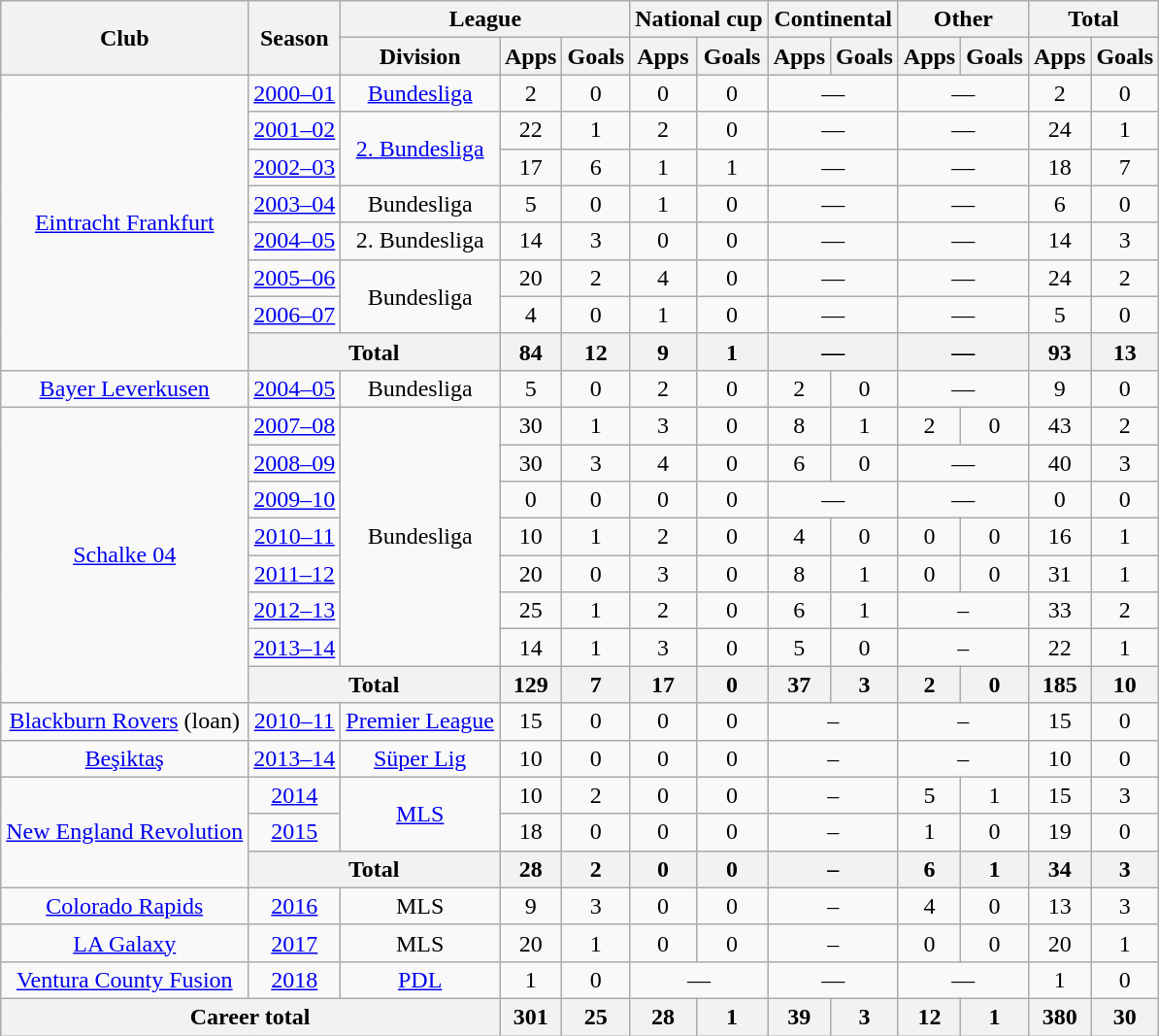<table class="wikitable" style="text-align:center;">
<tr>
<th rowspan="2">Club</th>
<th rowspan="2">Season</th>
<th colspan="3">League</th>
<th colspan="2">National cup</th>
<th colspan="2">Continental</th>
<th colspan="2">Other</th>
<th colspan="2">Total</th>
</tr>
<tr>
<th>Division</th>
<th>Apps</th>
<th>Goals</th>
<th>Apps</th>
<th>Goals</th>
<th>Apps</th>
<th>Goals</th>
<th>Apps</th>
<th>Goals</th>
<th>Apps</th>
<th>Goals</th>
</tr>
<tr>
<td rowspan="8"><a href='#'>Eintracht Frankfurt</a></td>
<td><a href='#'>2000–01</a></td>
<td><a href='#'>Bundesliga</a></td>
<td>2</td>
<td>0</td>
<td>0</td>
<td>0</td>
<td colspan="2">—</td>
<td colspan="2">—</td>
<td>2</td>
<td>0</td>
</tr>
<tr>
<td><a href='#'>2001–02</a></td>
<td rowspan="2"><a href='#'>2. Bundesliga</a></td>
<td>22</td>
<td>1</td>
<td>2</td>
<td>0</td>
<td colspan="2">—</td>
<td colspan="2">—</td>
<td>24</td>
<td>1</td>
</tr>
<tr>
<td><a href='#'>2002–03</a></td>
<td>17</td>
<td>6</td>
<td>1</td>
<td>1</td>
<td colspan="2">—</td>
<td colspan="2">—</td>
<td>18</td>
<td>7</td>
</tr>
<tr>
<td><a href='#'>2003–04</a></td>
<td>Bundesliga</td>
<td>5</td>
<td>0</td>
<td>1</td>
<td>0</td>
<td colspan="2">—</td>
<td colspan="2">—</td>
<td>6</td>
<td>0</td>
</tr>
<tr>
<td><a href='#'>2004–05</a></td>
<td>2. Bundesliga</td>
<td>14</td>
<td>3</td>
<td>0</td>
<td>0</td>
<td colspan="2">—</td>
<td colspan="2">—</td>
<td>14</td>
<td>3</td>
</tr>
<tr>
<td><a href='#'>2005–06</a></td>
<td rowspan="2">Bundesliga</td>
<td>20</td>
<td>2</td>
<td>4</td>
<td>0</td>
<td colspan="2">—</td>
<td colspan="2">—</td>
<td>24</td>
<td>2</td>
</tr>
<tr>
<td><a href='#'>2006–07</a></td>
<td>4</td>
<td>0</td>
<td>1</td>
<td>0</td>
<td colspan="2">—</td>
<td colspan="2">—</td>
<td>5</td>
<td>0</td>
</tr>
<tr>
<th colspan="2">Total</th>
<th>84</th>
<th>12</th>
<th>9</th>
<th>1</th>
<th colspan="2">—</th>
<th colspan="2">—</th>
<th>93</th>
<th>13</th>
</tr>
<tr>
<td><a href='#'>Bayer Leverkusen</a></td>
<td><a href='#'>2004–05</a></td>
<td>Bundesliga</td>
<td>5</td>
<td>0</td>
<td>2</td>
<td>0</td>
<td>2</td>
<td>0</td>
<td colspan="2">—</td>
<td>9</td>
<td>0</td>
</tr>
<tr>
<td rowspan="8"><a href='#'>Schalke 04</a></td>
<td><a href='#'>2007–08</a></td>
<td rowspan="7">Bundesliga</td>
<td>30</td>
<td>1</td>
<td>3</td>
<td>0</td>
<td>8</td>
<td>1</td>
<td>2</td>
<td>0</td>
<td>43</td>
<td>2</td>
</tr>
<tr>
<td><a href='#'>2008–09</a></td>
<td>30</td>
<td>3</td>
<td>4</td>
<td>0</td>
<td>6</td>
<td>0</td>
<td colspan="2">—</td>
<td>40</td>
<td>3</td>
</tr>
<tr>
<td><a href='#'>2009–10</a></td>
<td>0</td>
<td>0</td>
<td>0</td>
<td>0</td>
<td colspan="2">—</td>
<td colspan="2">—</td>
<td>0</td>
<td>0</td>
</tr>
<tr>
<td><a href='#'>2010–11</a></td>
<td>10</td>
<td>1</td>
<td>2</td>
<td>0</td>
<td>4</td>
<td>0</td>
<td>0</td>
<td>0</td>
<td>16</td>
<td>1</td>
</tr>
<tr>
<td><a href='#'>2011–12</a></td>
<td>20</td>
<td>0</td>
<td>3</td>
<td>0</td>
<td>8</td>
<td>1</td>
<td>0</td>
<td>0</td>
<td>31</td>
<td>1</td>
</tr>
<tr>
<td><a href='#'>2012–13</a></td>
<td>25</td>
<td>1</td>
<td>2</td>
<td>0</td>
<td>6</td>
<td>1</td>
<td colspan="2">–</td>
<td>33</td>
<td>2</td>
</tr>
<tr>
<td><a href='#'>2013–14</a></td>
<td>14</td>
<td>1</td>
<td>3</td>
<td>0</td>
<td>5</td>
<td>0</td>
<td colspan="2">–</td>
<td>22</td>
<td>1</td>
</tr>
<tr>
<th colspan="2">Total</th>
<th>129</th>
<th>7</th>
<th>17</th>
<th>0</th>
<th>37</th>
<th>3</th>
<th>2</th>
<th>0</th>
<th>185</th>
<th>10</th>
</tr>
<tr>
<td><a href='#'>Blackburn Rovers</a> (loan)</td>
<td><a href='#'>2010–11</a></td>
<td><a href='#'>Premier League</a></td>
<td>15</td>
<td>0</td>
<td>0</td>
<td>0</td>
<td colspan="2">–</td>
<td colspan="2">–</td>
<td>15</td>
<td>0</td>
</tr>
<tr>
<td><a href='#'>Beşiktaş</a></td>
<td><a href='#'>2013–14</a></td>
<td><a href='#'>Süper Lig</a></td>
<td>10</td>
<td>0</td>
<td>0</td>
<td>0</td>
<td colspan="2">–</td>
<td colspan="2">–</td>
<td>10</td>
<td>0</td>
</tr>
<tr>
<td rowspan="3"><a href='#'>New England Revolution</a></td>
<td><a href='#'>2014</a></td>
<td rowspan="2"><a href='#'>MLS</a></td>
<td>10</td>
<td>2</td>
<td>0</td>
<td>0</td>
<td colspan="2">–</td>
<td>5</td>
<td>1</td>
<td>15</td>
<td>3</td>
</tr>
<tr>
<td><a href='#'>2015</a></td>
<td>18</td>
<td>0</td>
<td>0</td>
<td>0</td>
<td colspan="2">–</td>
<td>1</td>
<td>0</td>
<td>19</td>
<td>0</td>
</tr>
<tr>
<th colspan="2">Total</th>
<th>28</th>
<th>2</th>
<th>0</th>
<th>0</th>
<th colspan="2">–</th>
<th>6</th>
<th>1</th>
<th>34</th>
<th>3</th>
</tr>
<tr>
<td><a href='#'>Colorado Rapids</a></td>
<td><a href='#'>2016</a></td>
<td>MLS</td>
<td>9</td>
<td>3</td>
<td>0</td>
<td>0</td>
<td colspan="2">–</td>
<td>4</td>
<td>0</td>
<td>13</td>
<td>3</td>
</tr>
<tr>
<td><a href='#'>LA Galaxy</a></td>
<td><a href='#'>2017</a></td>
<td>MLS</td>
<td>20</td>
<td>1</td>
<td>0</td>
<td>0</td>
<td colspan="2">–</td>
<td>0</td>
<td>0</td>
<td>20</td>
<td>1</td>
</tr>
<tr>
<td><a href='#'>Ventura County Fusion</a></td>
<td><a href='#'>2018</a></td>
<td><a href='#'>PDL</a></td>
<td>1</td>
<td>0</td>
<td colspan="2">—</td>
<td colspan="2">—</td>
<td colspan="2">—</td>
<td>1</td>
<td>0</td>
</tr>
<tr>
<th colspan="3">Career total</th>
<th>301</th>
<th>25</th>
<th>28</th>
<th>1</th>
<th>39</th>
<th>3</th>
<th>12</th>
<th>1</th>
<th>380</th>
<th>30</th>
</tr>
</table>
